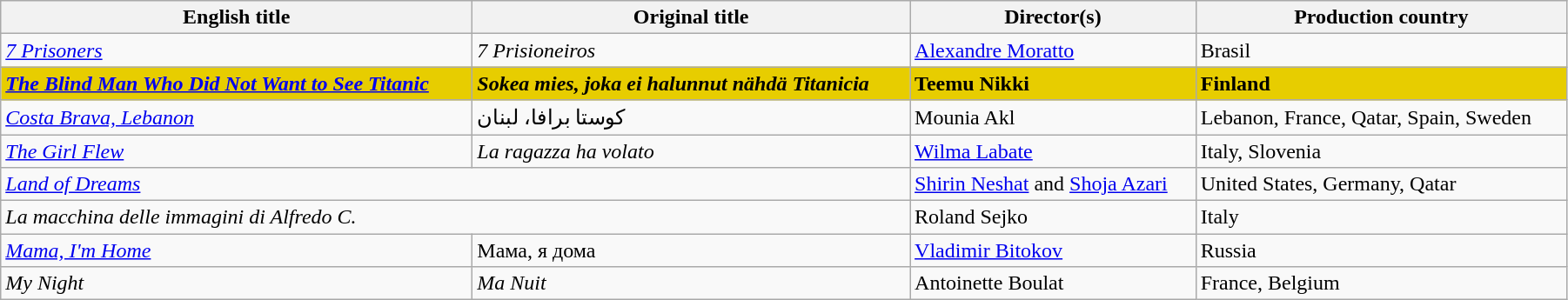<table class="wikitable" style="width:95%; margin-bottom:2px">
<tr>
<th>English title</th>
<th>Original title</th>
<th>Director(s)</th>
<th>Production country</th>
</tr>
<tr>
<td><em><a href='#'>7 Prisoners</a></em></td>
<td><em>7 Prisioneiros</em></td>
<td><a href='#'>Alexandre Moratto</a></td>
<td>Brasil</td>
</tr>
<tr style="background:#E7CD00;">
<td><strong><em><a href='#'>The Blind Man Who Did Not Want to See Titanic</a></em></strong></td>
<td><strong><em>Sokea mies, joka ei halunnut nähdä Titanicia</em></strong></td>
<td><strong>Teemu Nikki </strong></td>
<td><strong>Finland</strong></td>
</tr>
<tr>
<td><em><a href='#'>Costa Brava, Lebanon</a></em></td>
<td>كوستا برافا، لبنان</td>
<td>Mounia Akl</td>
<td>Lebanon,    France, Qatar, Spain, Sweden</td>
</tr>
<tr>
<td><em><a href='#'>The Girl Flew</a></em></td>
<td><em>La ragazza ha volato</em></td>
<td><a href='#'>Wilma Labate</a></td>
<td>Italy, Slovenia</td>
</tr>
<tr>
<td colspan="2"><em><a href='#'>Land of Dreams</a></em></td>
<td><a href='#'>Shirin Neshat</a> and <a href='#'>Shoja Azari</a></td>
<td>United States, Germany, Qatar</td>
</tr>
<tr>
<td colspan="2"><em>La macchina delle immagini di Alfredo C.</em></td>
<td>Roland Sejko</td>
<td>Italy</td>
</tr>
<tr>
<td><em><a href='#'>Mama, I'm Home</a></em></td>
<td>Мама, я дома</td>
<td><a href='#'>Vladimir Bitokov</a></td>
<td>Russia</td>
</tr>
<tr>
<td><em>My Night</em></td>
<td><em>Ma Nuit</em></td>
<td>Antoinette Boulat</td>
<td>France, Belgium</td>
</tr>
</table>
